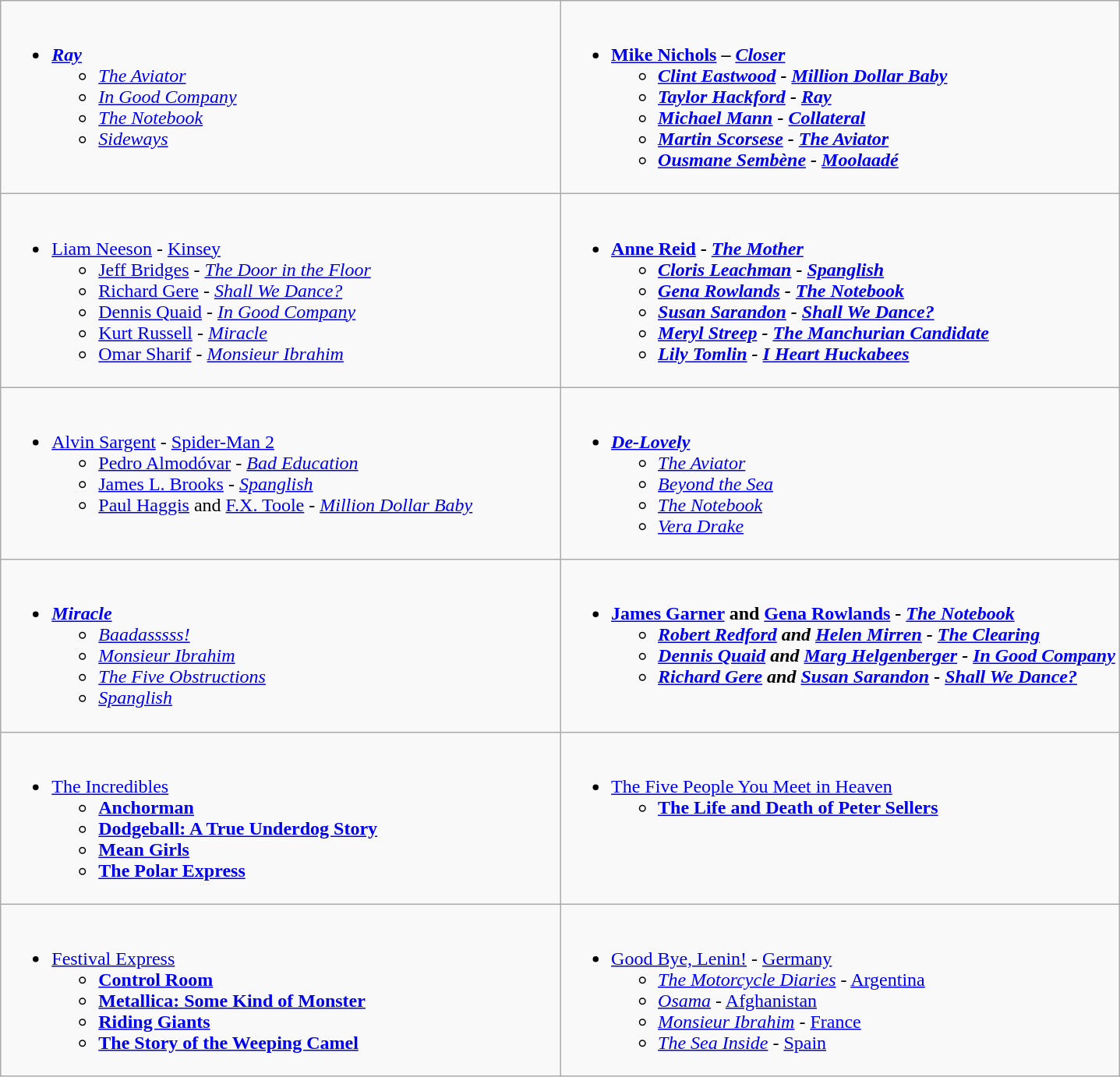<table class=wikitable>
<tr>
<td style="vertical-align:top; width:50%;"><br><ul><li><strong><em><a href='#'>Ray</a></em></strong><ul><li><em><a href='#'>The Aviator</a></em></li><li><em><a href='#'>In Good Company</a></em></li><li><em><a href='#'>The Notebook</a></em></li><li><em><a href='#'>Sideways</a></em></li></ul></li></ul></td>
<td style="vertical-align:top; width:50%;"><br><ul><li><strong><a href='#'>Mike Nichols</a> – <em><a href='#'>Closer</a><strong><em><ul><li><a href='#'>Clint Eastwood</a> - </em><a href='#'>Million Dollar Baby</a><em></li><li><a href='#'>Taylor Hackford</a> - </em><a href='#'>Ray</a><em></li><li><a href='#'>Michael Mann</a> - </em><a href='#'>Collateral</a><em></li><li><a href='#'>Martin Scorsese</a> - </em><a href='#'>The Aviator</a><em></li><li><a href='#'>Ousmane Sembène</a> - </em><a href='#'>Moolaadé</a><em></li></ul></li></ul></td>
</tr>
<tr>
<td style="vertical-align:top; width:50%;"><br><ul><li></strong><a href='#'>Liam Neeson</a> - </em><a href='#'>Kinsey</a></em></strong><ul><li><a href='#'>Jeff Bridges</a> - <em><a href='#'>The Door in the Floor</a></em></li><li><a href='#'>Richard Gere</a> - <em><a href='#'>Shall We Dance?</a></em></li><li><a href='#'>Dennis Quaid</a> - <em><a href='#'>In Good Company</a></em></li><li><a href='#'>Kurt Russell</a> - <em><a href='#'>Miracle</a></em></li><li><a href='#'>Omar Sharif</a> - <em><a href='#'>Monsieur Ibrahim</a></em></li></ul></li></ul></td>
<td style="vertical-align:top; width:50%;"><br><ul><li><strong><a href='#'>Anne Reid</a> - <em><a href='#'>The Mother</a><strong><em><ul><li><a href='#'>Cloris Leachman</a> - </em><a href='#'>Spanglish</a><em></li><li><a href='#'>Gena Rowlands</a> - </em><a href='#'>The Notebook</a><em></li><li><a href='#'>Susan Sarandon</a> - </em><a href='#'>Shall We Dance?</a><em></li><li><a href='#'>Meryl Streep</a> - </em><a href='#'>The Manchurian Candidate</a><em></li><li><a href='#'>Lily Tomlin</a> - </em><a href='#'>I Heart Huckabees</a><em></li></ul></li></ul></td>
</tr>
<tr>
<td style="vertical-align:top; width:50%;"><br><ul><li></strong><a href='#'>Alvin Sargent</a> - </em><a href='#'>Spider-Man 2</a></em></strong><ul><li><a href='#'>Pedro Almodóvar</a> - <em><a href='#'>Bad Education</a></em></li><li><a href='#'>James L. Brooks</a> - <em><a href='#'>Spanglish</a></em></li><li><a href='#'>Paul Haggis</a> and <a href='#'>F.X. Toole</a> - <em><a href='#'>Million Dollar Baby</a></em></li></ul></li></ul></td>
<td style="vertical-align:top; width:50%;"><br><ul><li><strong><em><a href='#'>De-Lovely</a></em></strong><ul><li><em><a href='#'>The Aviator</a></em></li><li><em><a href='#'>Beyond the Sea</a></em></li><li><em><a href='#'>The Notebook</a></em></li><li><em><a href='#'>Vera Drake</a></em></li></ul></li></ul></td>
</tr>
<tr>
<td style="vertical-align:top; width:50%;"><br><ul><li><strong><em><a href='#'>Miracle</a></em></strong><ul><li><em><a href='#'>Baadasssss!</a></em></li><li><em><a href='#'>Monsieur Ibrahim</a></em></li><li><em><a href='#'>The Five Obstructions</a></em></li><li><em><a href='#'>Spanglish</a></em></li></ul></li></ul></td>
<td style="vertical-align:top; width:50%;"><br><ul><li><strong><a href='#'>James Garner</a> and <a href='#'>Gena Rowlands</a> - <em><a href='#'>The Notebook</a><strong><em><ul><li><a href='#'>Robert Redford</a> and <a href='#'>Helen Mirren</a> - </em><a href='#'>The Clearing</a><em></li><li><a href='#'>Dennis Quaid</a> and <a href='#'>Marg Helgenberger</a> - </em><a href='#'>In Good Company</a><em></li><li><a href='#'>Richard Gere</a> and <a href='#'>Susan Sarandon</a> - </em><a href='#'>Shall We Dance?</a><em></li></ul></li></ul></td>
</tr>
<tr>
<td style="vertical-align:top; width:50%;"><br><ul><li></em></strong><a href='#'>The Incredibles</a><strong><em><ul><li></em><a href='#'>Anchorman</a><em></li><li></em><a href='#'>Dodgeball: A True Underdog Story</a><em></li><li></em><a href='#'>Mean Girls</a><em></li><li></em><a href='#'>The Polar Express</a><em></li></ul></li></ul></td>
<td style="vertical-align:top; width:50%;"><br><ul><li></em></strong><a href='#'>The Five People You Meet in Heaven</a><strong><em><ul><li></em><a href='#'>The Life and Death of Peter Sellers</a><em></li></ul></li></ul></td>
</tr>
<tr>
<td style="vertical-align:top; width:50%;"><br><ul><li></em></strong><a href='#'>Festival Express</a><strong><em><ul><li></em><a href='#'>Control Room</a><em></li><li></em><a href='#'>Metallica: Some Kind of Monster</a><em></li><li></em><a href='#'>Riding Giants</a><em></li><li></em><a href='#'>The Story of the Weeping Camel</a><em></li></ul></li></ul></td>
<td style="vertical-align:top; width:50%;"><br><ul><li></em></strong><a href='#'>Good Bye, Lenin!</a></em> - <a href='#'>Germany</a></strong><ul><li><em><a href='#'>The Motorcycle Diaries</a></em> - <a href='#'>Argentina</a></li><li><em><a href='#'>Osama</a></em> - <a href='#'>Afghanistan</a></li><li><em><a href='#'>Monsieur Ibrahim</a></em> - <a href='#'>France</a></li><li><em><a href='#'>The Sea Inside</a></em> - <a href='#'>Spain</a></li></ul></li></ul></td>
</tr>
</table>
